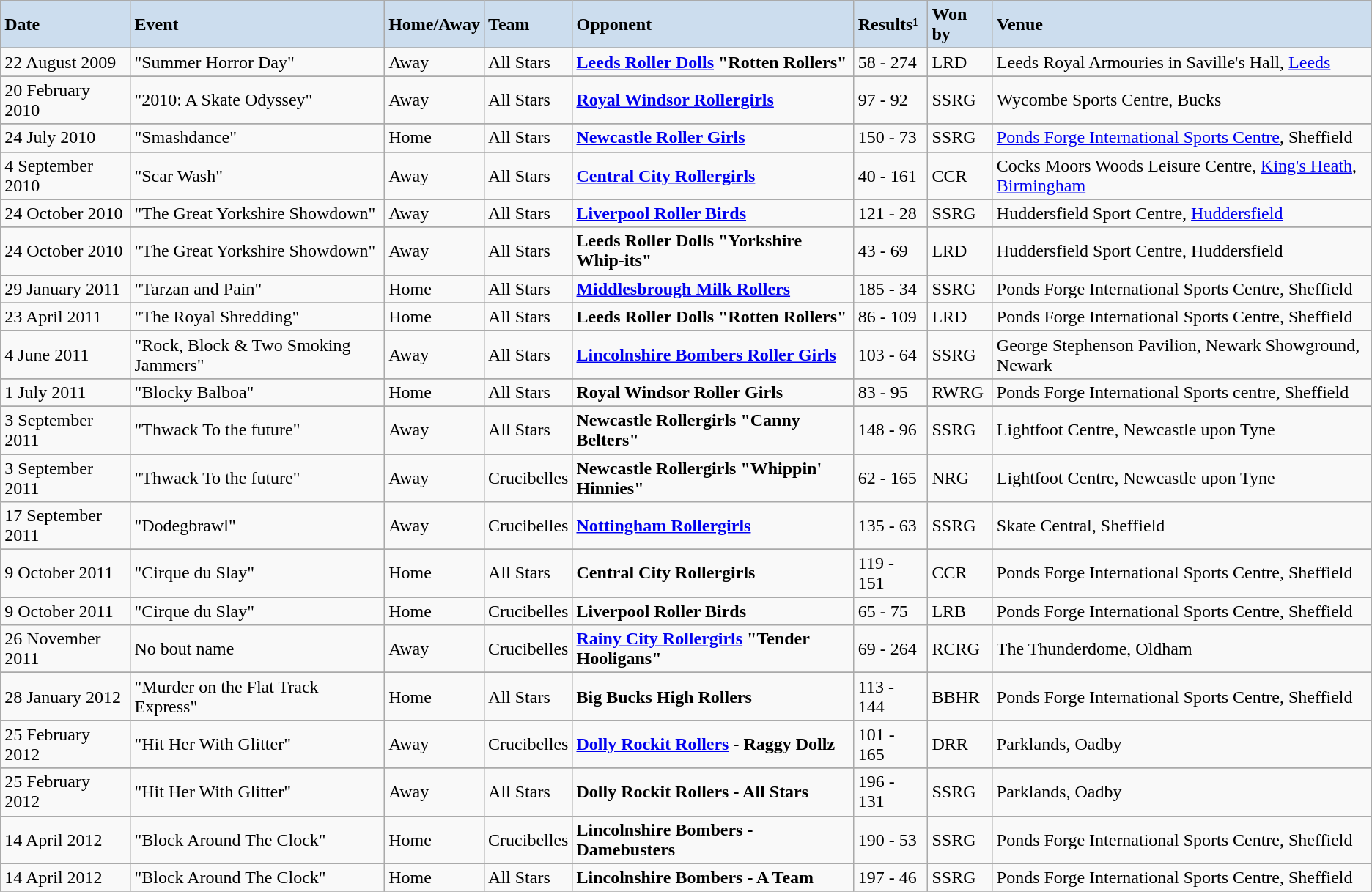<table class="wikitable mw-collapsible">
<tr ---- bgcolor=#CCDDEE>
<td><strong>Date</strong></td>
<td><strong>Event</strong></td>
<td><strong>Home/Away</strong></td>
<td><strong>Team</strong></td>
<td><strong>Opponent</strong></td>
<td><strong>Results¹</strong></td>
<td><strong>Won by</strong></td>
<td><strong>Venue</strong></td>
</tr>
<tr>
</tr>
<tr -----bgcolor=#DDEEFF>
<td>22 August 2009</td>
<td>"Summer Horror Day"</td>
<td>Away</td>
<td>All Stars</td>
<td><strong><a href='#'>Leeds Roller Dolls</a> "Rotten Rollers"</strong></td>
<td>58 - 274</td>
<td>LRD</td>
<td>Leeds Royal Armouries in Saville's Hall, <a href='#'>Leeds</a></td>
</tr>
<tr>
</tr>
<tr -----bgcolor=#DDEEFF>
<td>20 February 2010</td>
<td>"2010: A Skate Odyssey"</td>
<td>Away</td>
<td>All Stars</td>
<td><strong><a href='#'>Royal Windsor Rollergirls</a></strong></td>
<td>97 - 92</td>
<td>SSRG</td>
<td>Wycombe Sports Centre, Bucks</td>
</tr>
<tr>
</tr>
<tr -----bgcolor=#DDEEFF>
<td>24 July 2010</td>
<td>"Smashdance"</td>
<td>Home</td>
<td>All Stars</td>
<td><strong><a href='#'>Newcastle Roller Girls</a></strong></td>
<td>150 - 73</td>
<td>SSRG</td>
<td><a href='#'>Ponds Forge International Sports Centre</a>, Sheffield</td>
</tr>
<tr>
</tr>
<tr -----bgcolor=#DDEEFF>
<td>4 September 2010</td>
<td>"Scar Wash"</td>
<td>Away</td>
<td>All Stars</td>
<td><strong><a href='#'>Central City Rollergirls</a></strong></td>
<td>40 - 161</td>
<td>CCR</td>
<td>Cocks Moors Woods Leisure Centre, <a href='#'>King's Heath</a>, <a href='#'>Birmingham</a></td>
</tr>
<tr>
</tr>
<tr -----bgcolor=#DDEEFF>
<td>24 October 2010</td>
<td>"The Great Yorkshire Showdown"</td>
<td>Away</td>
<td>All Stars</td>
<td><strong><a href='#'>Liverpool Roller Birds</a></strong></td>
<td>121 - 28</td>
<td>SSRG</td>
<td>Huddersfield Sport Centre,  <a href='#'>Huddersfield</a></td>
</tr>
<tr>
</tr>
<tr -----bgcolor=#DDEEFF>
<td>24 October 2010</td>
<td>"The Great Yorkshire Showdown"</td>
<td>Away</td>
<td>All Stars</td>
<td><strong>Leeds Roller Dolls "Yorkshire Whip-its"</strong></td>
<td>43 - 69</td>
<td>LRD</td>
<td>Huddersfield Sport Centre, Huddersfield</td>
</tr>
<tr>
</tr>
<tr -----bgcolor=#DDEEFF>
<td>29 January 2011</td>
<td>"Tarzan and Pain"</td>
<td>Home</td>
<td>All Stars</td>
<td><strong><a href='#'>Middlesbrough Milk Rollers</a></strong></td>
<td>185 - 34</td>
<td>SSRG</td>
<td Ponds Forge>Ponds Forge International Sports Centre, Sheffield</td>
</tr>
<tr>
</tr>
<tr -----bgcolor=#DDEEFF>
<td>23 April 2011</td>
<td>"The Royal Shredding"</td>
<td>Home</td>
<td>All Stars</td>
<td><strong>Leeds Roller Dolls "Rotten Rollers"</strong></td>
<td>86 - 109</td>
<td>LRD</td>
<td Ponds Forge>Ponds Forge International Sports Centre, Sheffield</td>
</tr>
<tr>
</tr>
<tr -----bgcolor=#DDEEFF>
<td>4 June 2011</td>
<td>"Rock, Block & Two Smoking Jammers"</td>
<td>Away</td>
<td>All Stars</td>
<td><strong><a href='#'>Lincolnshire Bombers Roller Girls</a></strong></td>
<td>103 - 64</td>
<td>SSRG</td>
<td>George Stephenson Pavilion, Newark Showground, Newark</td>
</tr>
<tr>
</tr>
<tr -----bgcolor=#DDEEFF>
<td>1 July 2011</td>
<td>"Blocky Balboa"</td>
<td>Home</td>
<td>All Stars</td>
<td><strong>Royal Windsor Roller Girls</strong></td>
<td>83 - 95</td>
<td>RWRG</td>
<td>Ponds Forge International Sports centre, Sheffield</td>
</tr>
<tr>
</tr>
<tr -----bgcolor=#DDEEFF>
<td>3 September 2011</td>
<td>"Thwack To the future"</td>
<td>Away</td>
<td>All Stars</td>
<td><strong>Newcastle Rollergirls "Canny Belters"</strong></td>
<td>148 - 96</td>
<td>SSRG</td>
<td>Lightfoot Centre, Newcastle upon Tyne</td>
</tr>
<tr>
<td>3 September 2011</td>
<td>"Thwack To the future"</td>
<td>Away</td>
<td>Crucibelles</td>
<td><strong>Newcastle Rollergirls "Whippin' Hinnies"</strong></td>
<td>62 - 165</td>
<td>NRG</td>
<td>Lightfoot Centre, Newcastle upon Tyne</td>
</tr>
<tr>
<td>17 September 2011</td>
<td>"Dodegbrawl"</td>
<td>Away</td>
<td>Crucibelles</td>
<td><strong><a href='#'>Nottingham Rollergirls</a></strong></td>
<td>135 - 63</td>
<td>SSRG</td>
<td>Skate Central, Sheffield</td>
</tr>
<tr>
</tr>
<tr -----bgcolor=#DDEEFF>
<td>9 October 2011</td>
<td>"Cirque du Slay"</td>
<td>Home</td>
<td>All Stars</td>
<td><strong>Central City Rollergirls</strong></td>
<td>119 - 151</td>
<td>CCR</td>
<td>Ponds Forge International Sports Centre, Sheffield</td>
</tr>
<tr>
<td>9 October 2011</td>
<td>"Cirque du Slay"</td>
<td>Home</td>
<td>Crucibelles</td>
<td><strong>Liverpool Roller Birds</strong></td>
<td>65 - 75</td>
<td>LRB</td>
<td>Ponds Forge International Sports Centre, Sheffield</td>
</tr>
<tr>
<td>26 November 2011</td>
<td>No bout name</td>
<td>Away</td>
<td>Crucibelles</td>
<td><strong><a href='#'>Rainy City Rollergirls</a> "Tender Hooligans"</strong></td>
<td>69 - 264</td>
<td>RCRG</td>
<td>The Thunderdome, Oldham</td>
</tr>
<tr>
</tr>
<tr -----bgcolor=#DDEEFF>
<td>28 January 2012</td>
<td>"Murder on the Flat Track Express"</td>
<td>Home</td>
<td>All Stars</td>
<td><strong>Big Bucks High Rollers</strong></td>
<td>113 - 144</td>
<td>BBHR</td>
<td>Ponds Forge International Sports Centre, Sheffield</td>
</tr>
<tr>
<td>25 February 2012</td>
<td>"Hit Her With Glitter"</td>
<td>Away</td>
<td>Crucibelles</td>
<td><strong><a href='#'>Dolly Rockit Rollers</a> - Raggy Dollz</strong></td>
<td>101 - 165</td>
<td>DRR</td>
<td>Parklands, Oadby</td>
</tr>
<tr>
</tr>
<tr -----bgcolor=#DDEEFF>
<td>25 February 2012</td>
<td>"Hit Her With Glitter"</td>
<td>Away</td>
<td>All Stars</td>
<td><strong>Dolly Rockit Rollers - All Stars</strong></td>
<td>196 - 131</td>
<td>SSRG</td>
<td>Parklands, Oadby</td>
</tr>
<tr>
<td>14 April 2012</td>
<td>"Block Around The Clock"</td>
<td>Home</td>
<td>Crucibelles</td>
<td><strong>Lincolnshire Bombers - Damebusters</strong></td>
<td>190 - 53</td>
<td>SSRG</td>
<td>Ponds Forge International Sports Centre, Sheffield</td>
</tr>
<tr>
</tr>
<tr -----bgcolor=#DDEEFF>
<td>14 April 2012</td>
<td>"Block Around The Clock"</td>
<td>Home</td>
<td>All Stars</td>
<td><strong>Lincolnshire Bombers - A Team</strong></td>
<td>197 - 46</td>
<td>SSRG</td>
<td>Ponds Forge International Sports Centre, Sheffield</td>
</tr>
<tr>
</tr>
</table>
